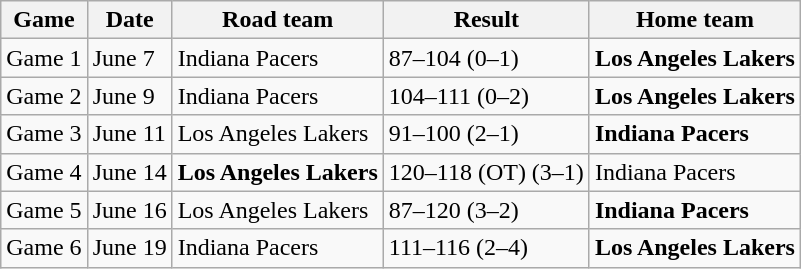<table class="wikitable">
<tr>
<th>Game</th>
<th>Date</th>
<th>Road team</th>
<th>Result</th>
<th>Home team</th>
</tr>
<tr>
<td>Game 1</td>
<td>June 7</td>
<td>Indiana Pacers</td>
<td>87–104 (0–1)</td>
<td><strong>Los Angeles Lakers</strong></td>
</tr>
<tr>
<td>Game 2</td>
<td>June 9</td>
<td>Indiana Pacers</td>
<td>104–111 (0–2)</td>
<td><strong>Los Angeles Lakers</strong></td>
</tr>
<tr>
<td>Game 3</td>
<td>June 11</td>
<td>Los Angeles Lakers</td>
<td>91–100 (2–1)</td>
<td><strong>Indiana Pacers</strong></td>
</tr>
<tr>
<td>Game 4</td>
<td>June 14</td>
<td><strong>Los Angeles Lakers</strong></td>
<td>120–118 (OT) (3–1)</td>
<td>Indiana Pacers</td>
</tr>
<tr>
<td>Game 5</td>
<td>June 16</td>
<td>Los Angeles Lakers</td>
<td>87–120 (3–2)</td>
<td><strong>Indiana Pacers</strong></td>
</tr>
<tr>
<td>Game 6</td>
<td>June 19</td>
<td>Indiana Pacers</td>
<td>111–116 (2–4)</td>
<td><strong>Los Angeles Lakers</strong></td>
</tr>
</table>
